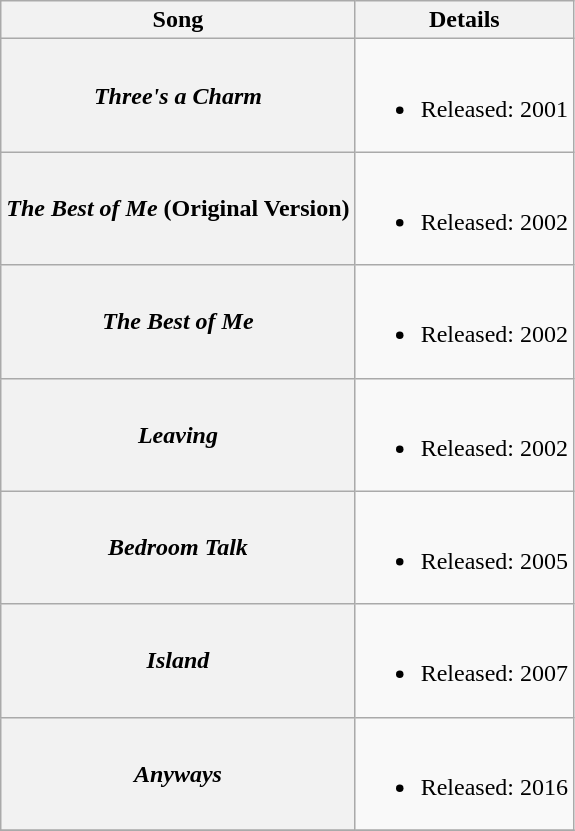<table class="wikitable plainrowheaders">
<tr>
<th scope="col">Song</th>
<th scope="col">Details</th>
</tr>
<tr>
<th scope="row"><em>Three's a Charm</em></th>
<td><br><ul><li>Released: 2001</li></ul></td>
</tr>
<tr>
<th scope="row"><em>The Best of Me</em> (Original Version)</th>
<td><br><ul><li>Released: 2002</li></ul></td>
</tr>
<tr>
<th scope="row"><em>The Best of Me</em></th>
<td><br><ul><li>Released: 2002</li></ul></td>
</tr>
<tr>
<th scope="row"><em>Leaving</em></th>
<td><br><ul><li>Released: 2002</li></ul></td>
</tr>
<tr>
<th scope="row"><em>Bedroom Talk</em></th>
<td><br><ul><li>Released: 2005</li></ul></td>
</tr>
<tr>
<th scope="row"><em>Island</em></th>
<td><br><ul><li>Released: 2007</li></ul></td>
</tr>
<tr>
<th scope="row"><em>Anyways</em></th>
<td><br><ul><li>Released: 2016</li></ul></td>
</tr>
<tr>
</tr>
</table>
